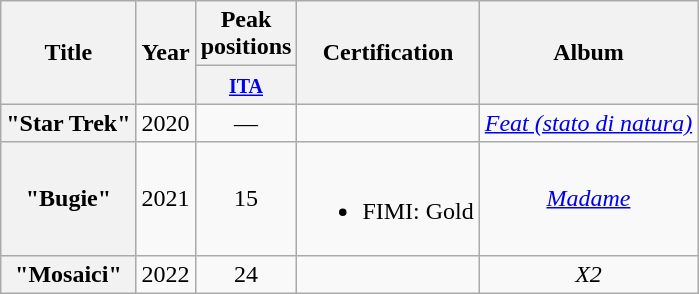<table class="wikitable plainrowheaders" style="text-align:center;">
<tr>
<th rowspan="2">Title</th>
<th rowspan="2">Year</th>
<th colspan="1">Peak positions</th>
<th rowspan="2">Certification</th>
<th rowspan="2">Album</th>
</tr>
<tr>
<th width="35"><small><a href='#'>ITA</a></small><br></th>
</tr>
<tr>
<th scope="row">"Star Trek" </th>
<td>2020</td>
<td>—</td>
<td></td>
<td><em><a href='#'>Feat (stato di natura)</a></em></td>
</tr>
<tr>
<th scope="row">"Bugie" </th>
<td>2021</td>
<td>15</td>
<td><br><ul><li>FIMI: Gold</li></ul></td>
<td><em><a href='#'>Madame</a></em></td>
</tr>
<tr>
<th scope="row">"Mosaici" </th>
<td>2022</td>
<td>24</td>
<td></td>
<td><em>X2</em></td>
</tr>
</table>
